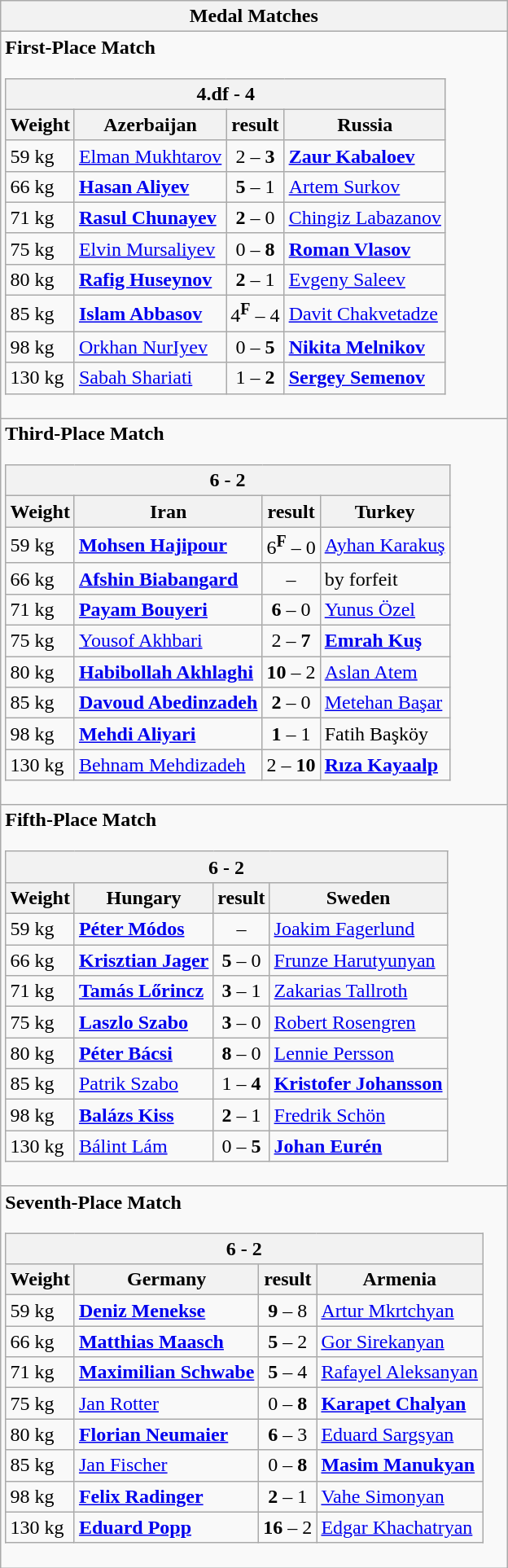<table class="wikitable outercollapse">
<tr>
<th>Medal Matches</th>
</tr>
<tr>
<td><strong>First-Place Match</strong><br><table class="wikitable collapsible innercollapse">
<tr>
<th colspan=4> 4.df -  4</th>
</tr>
<tr>
<th>Weight</th>
<th>Azerbaijan</th>
<th>result</th>
<th>Russia</th>
</tr>
<tr>
<td>59 kg</td>
<td><a href='#'>Elman Mukhtarov</a></td>
<td align=center>2 – <strong>3</strong></td>
<td><strong><a href='#'>Zaur Kabaloev</a></strong></td>
</tr>
<tr>
<td>66 kg</td>
<td><strong><a href='#'>Hasan Aliyev</a></strong></td>
<td align=center><strong>5</strong> – 1</td>
<td><a href='#'>Artem Surkov</a></td>
</tr>
<tr>
<td>71 kg</td>
<td><strong><a href='#'>Rasul Chunayev</a> </strong></td>
<td align=center><strong>2</strong> – 0</td>
<td><a href='#'>Chingiz Labazanov</a></td>
</tr>
<tr>
<td>75 kg</td>
<td><a href='#'>Elvin Mursaliyev</a></td>
<td align=center>0 – <strong>8</strong></td>
<td><strong><a href='#'>Roman Vlasov</a></strong></td>
</tr>
<tr>
<td>80 kg</td>
<td><strong><a href='#'>Rafig Huseynov</a></strong></td>
<td align=center><strong>2</strong> – 1</td>
<td><a href='#'>Evgeny Saleev</a></td>
</tr>
<tr>
<td>85 kg</td>
<td><strong><a href='#'>Islam Abbasov</a></strong></td>
<td align=center>4<sup><strong>F</strong></sup> – 4</td>
<td><a href='#'>Davit Chakvetadze</a></td>
</tr>
<tr>
<td>98 kg</td>
<td><a href='#'>Orkhan NurIyev</a></td>
<td align=center>0 – <strong>5</strong></td>
<td><strong><a href='#'>Nikita Melnikov</a></strong></td>
</tr>
<tr>
<td>130 kg</td>
<td><a href='#'>Sabah Shariati</a></td>
<td align=center>1 – <strong>2</strong></td>
<td><strong><a href='#'>Sergey Semenov</a></strong></td>
</tr>
</table>
</td>
</tr>
<tr>
<td><strong>Third-Place Match</strong><br><table class="wikitable collapsible innercollapse">
<tr>
<th colspan=4> 6 -  2</th>
</tr>
<tr>
<th>Weight</th>
<th>Iran</th>
<th>result</th>
<th>Turkey</th>
</tr>
<tr>
<td>59 kg</td>
<td><strong><a href='#'>Mohsen Hajipour</a></strong></td>
<td align=center>6<sup><strong>F</strong></sup> – 0</td>
<td><a href='#'>Ayhan Karakuş</a></td>
</tr>
<tr>
<td>66 kg</td>
<td><strong><a href='#'>Afshin Biabangard</a></strong></td>
<td align=center>–</td>
<td>by forfeit</td>
</tr>
<tr>
<td>71 kg</td>
<td><strong><a href='#'>Payam Bouyeri</a> </strong></td>
<td align=center><strong>6</strong> – 0</td>
<td><a href='#'>Yunus Özel</a></td>
</tr>
<tr>
<td>75 kg</td>
<td><a href='#'>Yousof Akhbari</a></td>
<td align=center>2 – <strong>7</strong></td>
<td><strong><a href='#'>Emrah Kuş</a></strong></td>
</tr>
<tr>
<td>80 kg</td>
<td><strong><a href='#'>Habibollah Akhlaghi</a></strong></td>
<td align=center><strong>10</strong> – 2</td>
<td><a href='#'>Aslan Atem</a></td>
</tr>
<tr>
<td>85 kg</td>
<td><strong><a href='#'>Davoud Abedinzadeh</a></strong></td>
<td align=center><strong>2</strong> – 0</td>
<td><a href='#'>Metehan Başar</a></td>
</tr>
<tr>
<td>98 kg</td>
<td><strong><a href='#'>Mehdi Aliyari</a></strong></td>
<td align=center><strong>1</strong> – 1</td>
<td>Fatih Başköy</td>
</tr>
<tr>
<td>130 kg</td>
<td><a href='#'>Behnam Mehdizadeh</a></td>
<td align=center>2 – <strong>10</strong></td>
<td><strong><a href='#'>Rıza Kayaalp</a></strong></td>
</tr>
</table>
</td>
</tr>
<tr>
<td><strong>Fifth-Place Match</strong><br><table class="wikitable collapsible innercollapse">
<tr>
<th colspan=4> 6 -  2</th>
</tr>
<tr>
<th>Weight</th>
<th>Hungary</th>
<th>result</th>
<th>Sweden</th>
</tr>
<tr>
<td>59 kg</td>
<td><strong><a href='#'>Péter Módos</a></strong></td>
<td align=center>–</td>
<td><a href='#'>Joakim Fagerlund</a></td>
</tr>
<tr>
<td>66 kg</td>
<td><strong><a href='#'>Krisztian Jager</a></strong></td>
<td align=center><strong>5</strong> – 0</td>
<td><a href='#'>Frunze Harutyunyan</a></td>
</tr>
<tr>
<td>71 kg</td>
<td><strong><a href='#'>Tamás Lőrincz</a></strong></td>
<td align=center><strong>3</strong> – 1</td>
<td><a href='#'>Zakarias Tallroth</a></td>
</tr>
<tr>
<td>75 kg</td>
<td><strong><a href='#'>Laszlo Szabo</a></strong></td>
<td align=center><strong>3</strong> – 0</td>
<td><a href='#'>Robert Rosengren</a></td>
</tr>
<tr>
<td>80 kg</td>
<td><strong><a href='#'>Péter Bácsi</a></strong></td>
<td align=center><strong>8</strong> – 0</td>
<td><a href='#'>Lennie Persson</a></td>
</tr>
<tr>
<td>85 kg</td>
<td><a href='#'>Patrik Szabo</a></td>
<td align=center>1 – <strong>4</strong></td>
<td><strong><a href='#'>Kristofer Johansson</a></strong></td>
</tr>
<tr>
<td>98 kg</td>
<td><strong><a href='#'>Balázs Kiss</a></strong></td>
<td align=center><strong>2</strong> – 1</td>
<td><a href='#'>Fredrik Schön</a></td>
</tr>
<tr>
<td>130 kg</td>
<td><a href='#'>Bálint Lám</a></td>
<td align=center>0 – <strong>5</strong></td>
<td><strong><a href='#'>Johan Eurén</a></strong></td>
</tr>
</table>
</td>
</tr>
<tr>
<td><strong>Seventh-Place Match</strong><br><table class="wikitable collapsible innercollapse">
<tr>
<th colspan=4> 6 -  2</th>
</tr>
<tr>
<th>Weight</th>
<th>Germany</th>
<th>result</th>
<th>Armenia</th>
</tr>
<tr>
<td>59 kg</td>
<td><strong><a href='#'>Deniz Menekse</a></strong></td>
<td align=center><strong>9</strong> – 8</td>
<td><a href='#'>Artur Mkrtchyan</a></td>
</tr>
<tr>
<td>66 kg</td>
<td><strong><a href='#'>Matthias Maasch</a></strong></td>
<td align=center><strong>5</strong> – 2</td>
<td><a href='#'>Gor Sirekanyan</a></td>
</tr>
<tr>
<td>71 kg</td>
<td><strong><a href='#'>Maximilian Schwabe</a> </strong></td>
<td align=center><strong>5</strong> – 4</td>
<td><a href='#'>Rafayel Aleksanyan</a></td>
</tr>
<tr>
<td>75 kg</td>
<td><a href='#'>Jan Rotter</a></td>
<td align=center>0 – <strong>8</strong></td>
<td><strong><a href='#'>Karapet Chalyan</a></strong></td>
</tr>
<tr>
<td>80 kg</td>
<td><strong><a href='#'>Florian Neumaier</a></strong></td>
<td align=center><strong>6</strong> – 3</td>
<td><a href='#'>Eduard Sargsyan</a></td>
</tr>
<tr>
<td>85 kg</td>
<td><a href='#'>Jan Fischer</a></td>
<td align=center>0 – <strong>8</strong></td>
<td><strong><a href='#'>Masim Manukyan</a></strong></td>
</tr>
<tr>
<td>98 kg</td>
<td><strong><a href='#'>Felix Radinger</a></strong></td>
<td align=center><strong>2</strong> – 1</td>
<td><a href='#'>Vahe Simonyan</a></td>
</tr>
<tr>
<td>130 kg</td>
<td><strong><a href='#'>Eduard Popp</a></strong></td>
<td align=center><strong>16</strong> – 2</td>
<td><a href='#'>Edgar Khachatryan</a></td>
</tr>
</table>
</td>
</tr>
</table>
